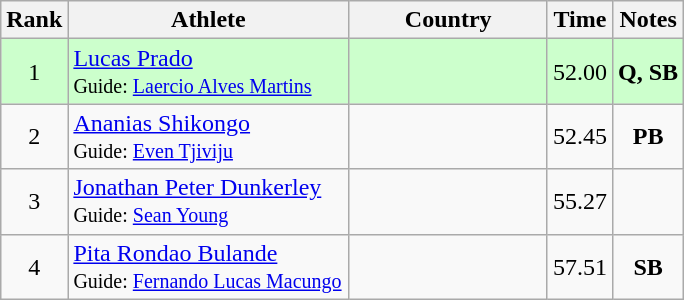<table class="wikitable sortable" style="text-align:center">
<tr>
<th>Rank</th>
<th style="width:180px">Athlete</th>
<th style="width:125px">Country</th>
<th>Time</th>
<th>Notes</th>
</tr>
<tr style="background:#cfc;">
<td>1</td>
<td style="text-align:left;"><a href='#'>Lucas Prado</a><br><small>Guide: <a href='#'>Laercio Alves Martins</a></small></td>
<td style="text-align:left;"></td>
<td>52.00</td>
<td><strong>Q, SB</strong></td>
</tr>
<tr>
<td>2</td>
<td style="text-align:left;"><a href='#'>Ananias Shikongo</a><br><small>Guide: <a href='#'>Even Tjiviju</a></small></td>
<td style="text-align:left;"></td>
<td>52.45</td>
<td><strong>PB</strong></td>
</tr>
<tr>
<td>3</td>
<td style="text-align:left;"><a href='#'>Jonathan Peter Dunkerley</a><br><small>Guide: <a href='#'>Sean Young</a></small></td>
<td style="text-align:left;"></td>
<td>55.27</td>
<td></td>
</tr>
<tr>
<td>4</td>
<td style="text-align:left;"><a href='#'>Pita Rondao Bulande</a><br><small>Guide: <a href='#'>Fernando Lucas Macungo</a></small></td>
<td style="text-align:left;"></td>
<td>57.51</td>
<td><strong>SB</strong></td>
</tr>
</table>
